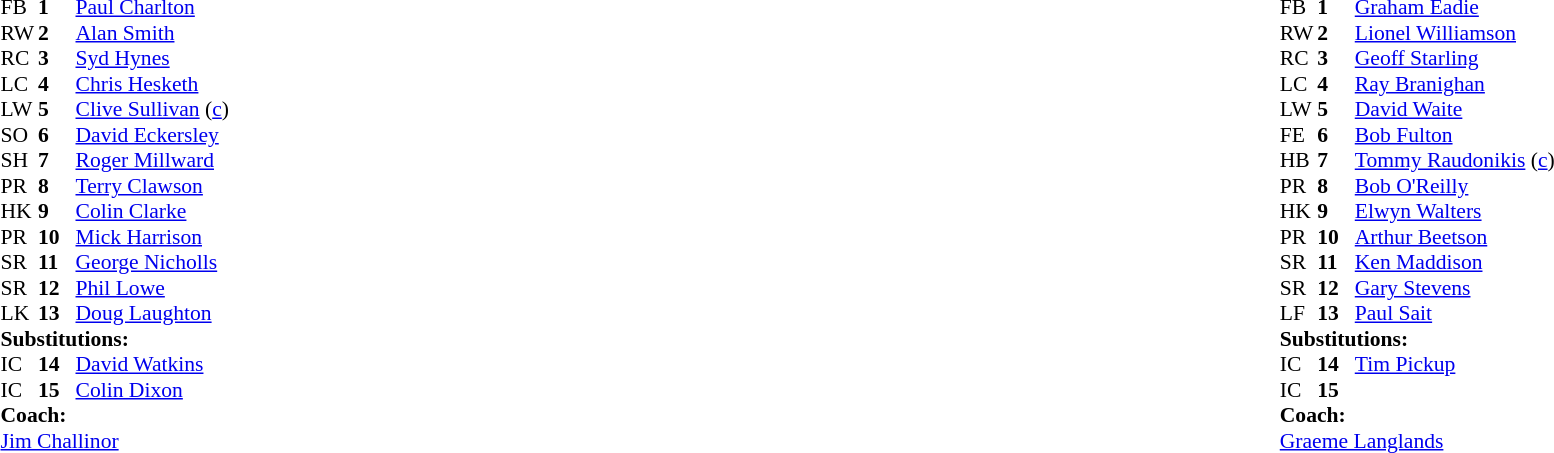<table width="100%">
<tr>
<td valign="top" width="50%"><br><table style="font-size: 90%" cellspacing="0" cellpadding="0">
<tr>
<th width="25"></th>
<th width="25"></th>
</tr>
<tr>
<td>FB</td>
<td><strong>1</strong></td>
<td><a href='#'>Paul Charlton</a></td>
</tr>
<tr>
<td>RW</td>
<td><strong>2</strong></td>
<td><a href='#'>Alan Smith</a></td>
</tr>
<tr>
<td>RC</td>
<td><strong>3</strong></td>
<td><a href='#'>Syd Hynes</a></td>
</tr>
<tr>
<td>LC</td>
<td><strong>4</strong></td>
<td><a href='#'>Chris Hesketh</a></td>
</tr>
<tr>
<td>LW</td>
<td><strong>5</strong></td>
<td><a href='#'>Clive Sullivan</a> (<a href='#'>c</a>)</td>
</tr>
<tr>
<td>SO</td>
<td><strong>6</strong></td>
<td><a href='#'>David Eckersley</a></td>
</tr>
<tr>
<td>SH</td>
<td><strong>7</strong></td>
<td><a href='#'>Roger Millward</a></td>
</tr>
<tr>
<td>PR</td>
<td><strong>8</strong></td>
<td><a href='#'>Terry Clawson</a></td>
</tr>
<tr>
<td>HK</td>
<td><strong>9</strong></td>
<td><a href='#'>Colin Clarke</a></td>
</tr>
<tr>
<td>PR</td>
<td><strong>10</strong></td>
<td><a href='#'>Mick Harrison</a></td>
</tr>
<tr>
<td>SR</td>
<td><strong>11</strong></td>
<td><a href='#'>George Nicholls</a></td>
</tr>
<tr>
<td>SR</td>
<td><strong>12</strong></td>
<td><a href='#'>Phil Lowe</a></td>
</tr>
<tr>
<td>LK</td>
<td><strong>13</strong></td>
<td><a href='#'>Doug Laughton</a></td>
</tr>
<tr>
<td colspan=3><strong>Substitutions:</strong></td>
</tr>
<tr>
<td>IC</td>
<td><strong>14</strong></td>
<td><a href='#'>David Watkins</a></td>
</tr>
<tr>
<td>IC</td>
<td><strong>15</strong></td>
<td><a href='#'>Colin Dixon</a></td>
</tr>
<tr>
<td colspan=3><strong>Coach:</strong></td>
</tr>
<tr>
<td colspan="4"> <a href='#'>Jim Challinor</a></td>
</tr>
</table>
</td>
<td valign="top" width="50%"><br><table style="font-size: 90%" cellspacing="0" cellpadding="0" align="center">
<tr>
<th width="25"></th>
<th width="25"></th>
</tr>
<tr>
<td>FB</td>
<td><strong>1</strong></td>
<td><a href='#'>Graham Eadie</a></td>
</tr>
<tr>
<td>RW</td>
<td><strong>2</strong></td>
<td><a href='#'>Lionel Williamson</a></td>
</tr>
<tr>
<td>RC</td>
<td><strong>3</strong></td>
<td><a href='#'>Geoff Starling</a></td>
</tr>
<tr>
<td>LC</td>
<td><strong>4</strong></td>
<td><a href='#'>Ray Branighan</a></td>
</tr>
<tr>
<td>LW</td>
<td><strong>5</strong></td>
<td><a href='#'>David Waite</a></td>
</tr>
<tr>
<td>FE</td>
<td><strong>6</strong></td>
<td><a href='#'>Bob Fulton</a></td>
</tr>
<tr>
<td>HB</td>
<td><strong>7</strong></td>
<td><a href='#'>Tommy Raudonikis</a> (<a href='#'>c</a>)</td>
</tr>
<tr>
<td>PR</td>
<td><strong>8</strong></td>
<td><a href='#'>Bob O'Reilly</a></td>
</tr>
<tr>
<td>HK</td>
<td><strong>9</strong></td>
<td><a href='#'>Elwyn Walters</a></td>
</tr>
<tr>
<td>PR</td>
<td><strong>10</strong></td>
<td><a href='#'>Arthur Beetson</a></td>
</tr>
<tr>
<td>SR</td>
<td><strong>11</strong></td>
<td><a href='#'>Ken Maddison</a></td>
</tr>
<tr>
<td>SR</td>
<td><strong>12</strong></td>
<td><a href='#'>Gary Stevens</a></td>
</tr>
<tr>
<td>LF</td>
<td><strong>13</strong></td>
<td><a href='#'>Paul Sait</a></td>
</tr>
<tr>
<td colspan=3><strong>Substitutions:</strong></td>
</tr>
<tr>
<td>IC</td>
<td><strong>14</strong></td>
<td><a href='#'>Tim Pickup</a></td>
</tr>
<tr>
<td>IC</td>
<td><strong>15</strong></td>
<td></td>
</tr>
<tr>
<td colspan=3><strong>Coach:</strong></td>
</tr>
<tr>
<td colspan="4"> <a href='#'>Graeme Langlands</a></td>
</tr>
</table>
</td>
</tr>
</table>
